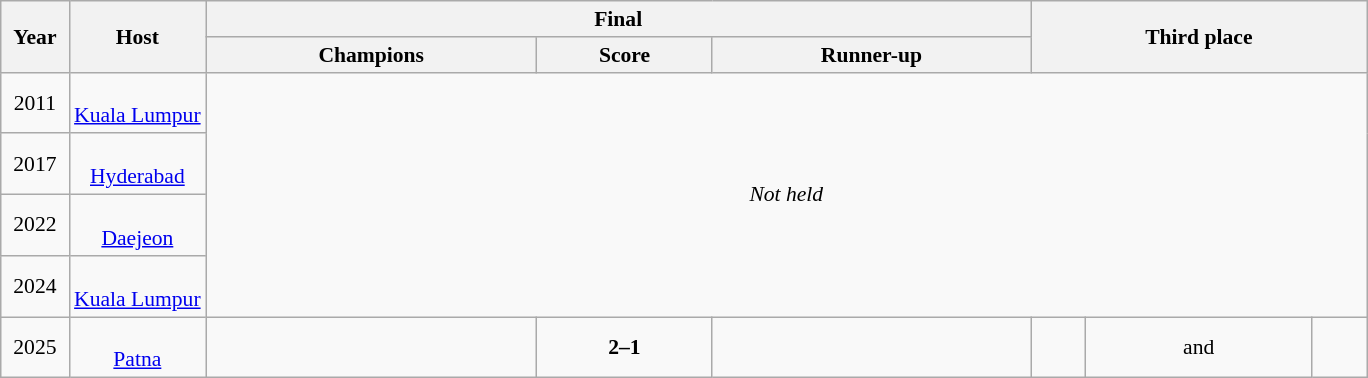<table class="wikitable" style="font-size:90%; text-align: center;">
<tr>
<th rowspan="2" width="5%">Year</th>
<th rowspan="2" width="10%">Host</th>
<th colspan="3">Final</th>
<th colspan="3" rowspan="2">Third place</th>
</tr>
<tr>
<th>Champions</th>
<th>Score</th>
<th>Runner-up</th>
</tr>
<tr>
<td>2011<br></td>
<td><br><a href='#'>Kuala Lumpur</a></td>
<td colspan="6" rowspan="4"><em>Not held</em></td>
</tr>
<tr>
<td>2017<br></td>
<td><br><a href='#'>Hyderabad</a></td>
</tr>
<tr>
<td>2022<br></td>
<td><br><a href='#'>Daejeon</a></td>
</tr>
<tr>
<td>2024<br></td>
<td><br><a href='#'>Kuala Lumpur</a></td>
</tr>
<tr>
<td>2025<br></td>
<td><br><a href='#'>Patna</a></td>
<td></td>
<td><strong>2–1</strong></td>
<td></td>
<td></td>
<td>and</td>
<td></td>
</tr>
</table>
